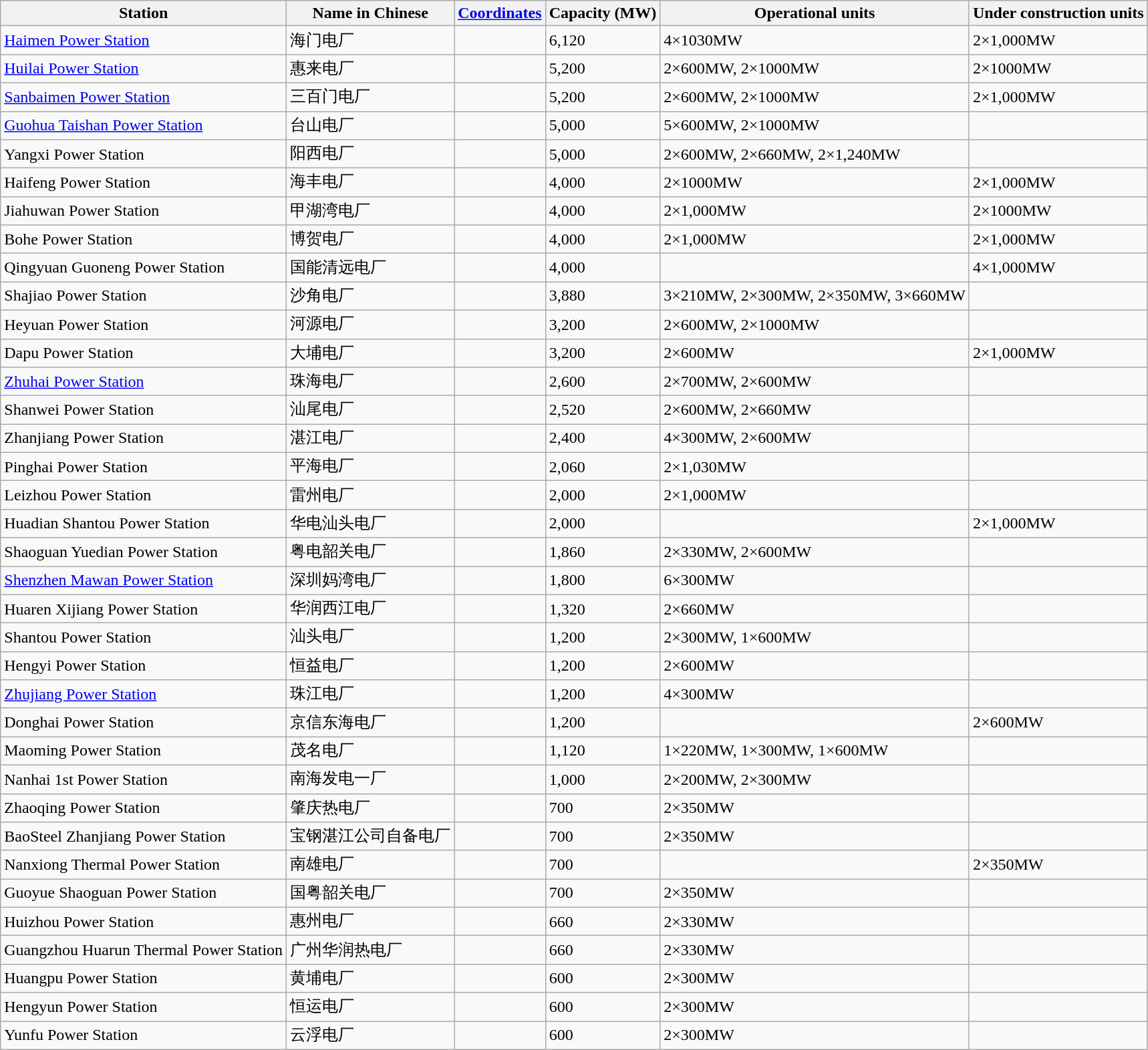<table class="wikitable sortable">
<tr>
<th>Station</th>
<th>Name in Chinese</th>
<th><a href='#'>Coordinates</a></th>
<th>Capacity (MW)</th>
<th>Operational units</th>
<th>Under construction units</th>
</tr>
<tr>
<td><a href='#'>Haimen Power Station</a></td>
<td>海门电厂</td>
<td></td>
<td>6,120</td>
<td>4×1030MW</td>
<td>2×1,000MW</td>
</tr>
<tr>
<td><a href='#'>Huilai Power Station</a></td>
<td>惠来电厂</td>
<td></td>
<td>5,200</td>
<td>2×600MW, 2×1000MW</td>
<td>2×1000MW</td>
</tr>
<tr>
<td><a href='#'>Sanbaimen Power Station</a></td>
<td>三百门电厂</td>
<td></td>
<td>5,200</td>
<td>2×600MW, 2×1000MW</td>
<td>2×1,000MW</td>
</tr>
<tr>
<td><a href='#'>Guohua Taishan Power Station</a></td>
<td>台山电厂</td>
<td></td>
<td>5,000</td>
<td>5×600MW, 2×1000MW</td>
<td></td>
</tr>
<tr>
<td>Yangxi Power Station</td>
<td>阳西电厂</td>
<td></td>
<td>5,000</td>
<td>2×600MW, 2×660MW, 2×1,240MW</td>
<td></td>
</tr>
<tr>
<td>Haifeng Power Station</td>
<td>海丰电厂</td>
<td></td>
<td>4,000</td>
<td>2×1000MW</td>
<td>2×1,000MW</td>
</tr>
<tr>
<td>Jiahuwan Power Station</td>
<td>甲湖湾电厂</td>
<td></td>
<td>4,000</td>
<td>2×1,000MW</td>
<td>2×1000MW</td>
</tr>
<tr>
<td>Bohe Power Station</td>
<td>博贺电厂</td>
<td></td>
<td>4,000</td>
<td>2×1,000MW</td>
<td>2×1,000MW</td>
</tr>
<tr>
<td>Qingyuan Guoneng Power Station</td>
<td>国能清远电厂</td>
<td></td>
<td>4,000</td>
<td></td>
<td>4×1,000MW</td>
</tr>
<tr>
<td>Shajiao Power Station</td>
<td>沙角电厂</td>
<td></td>
<td>3,880</td>
<td>3×210MW, 2×300MW, 2×350MW, 3×660MW</td>
<td></td>
</tr>
<tr>
<td>Heyuan Power Station</td>
<td>河源电厂</td>
<td></td>
<td>3,200</td>
<td>2×600MW, 2×1000MW</td>
<td></td>
</tr>
<tr>
<td>Dapu Power Station</td>
<td>大埔电厂</td>
<td></td>
<td>3,200</td>
<td>2×600MW</td>
<td>2×1,000MW</td>
</tr>
<tr>
<td><a href='#'>Zhuhai Power Station</a></td>
<td>珠海电厂</td>
<td></td>
<td>2,600</td>
<td>2×700MW, 2×600MW</td>
<td></td>
</tr>
<tr>
<td>Shanwei Power Station</td>
<td>汕尾电厂</td>
<td></td>
<td>2,520</td>
<td>2×600MW, 2×660MW</td>
<td></td>
</tr>
<tr>
<td>Zhanjiang Power Station</td>
<td>湛江电厂</td>
<td></td>
<td>2,400</td>
<td>4×300MW, 2×600MW</td>
<td></td>
</tr>
<tr>
<td>Pinghai Power Station</td>
<td>平海电厂</td>
<td></td>
<td>2,060</td>
<td>2×1,030MW</td>
<td></td>
</tr>
<tr>
<td>Leizhou Power Station</td>
<td>雷州电厂</td>
<td></td>
<td>2,000</td>
<td>2×1,000MW</td>
<td></td>
</tr>
<tr>
<td>Huadian Shantou Power Station</td>
<td>华电汕头电厂</td>
<td></td>
<td>2,000</td>
<td></td>
<td>2×1,000MW</td>
</tr>
<tr>
<td>Shaoguan Yuedian Power Station</td>
<td>粤电韶关电厂</td>
<td></td>
<td>1,860</td>
<td>2×330MW, 2×600MW</td>
<td></td>
</tr>
<tr>
<td><a href='#'>Shenzhen Mawan Power Station</a></td>
<td>深圳妈湾电厂</td>
<td></td>
<td>1,800</td>
<td>6×300MW</td>
<td></td>
</tr>
<tr>
<td>Huaren Xijiang Power Station</td>
<td>华润西江电厂</td>
<td></td>
<td>1,320</td>
<td>2×660MW</td>
<td></td>
</tr>
<tr>
<td>Shantou Power Station</td>
<td>汕头电厂</td>
<td></td>
<td>1,200</td>
<td>2×300MW, 1×600MW</td>
<td></td>
</tr>
<tr>
<td>Hengyi Power Station</td>
<td>恒益电厂</td>
<td></td>
<td>1,200</td>
<td>2×600MW</td>
<td></td>
</tr>
<tr>
<td><a href='#'>Zhujiang Power Station</a></td>
<td>珠江电厂</td>
<td></td>
<td>1,200</td>
<td>4×300MW</td>
<td></td>
</tr>
<tr>
<td>Donghai Power Station</td>
<td>京信东海电厂</td>
<td></td>
<td>1,200</td>
<td></td>
<td>2×600MW</td>
</tr>
<tr>
<td>Maoming Power Station</td>
<td>茂名电厂</td>
<td></td>
<td>1,120</td>
<td>1×220MW, 1×300MW, 1×600MW</td>
<td></td>
</tr>
<tr>
<td>Nanhai 1st Power Station</td>
<td>南海发电一厂</td>
<td></td>
<td>1,000</td>
<td>2×200MW, 2×300MW</td>
<td></td>
</tr>
<tr>
<td>Zhaoqing Power Station</td>
<td>肇庆热电厂</td>
<td></td>
<td>700</td>
<td>2×350MW</td>
<td></td>
</tr>
<tr>
<td>BaoSteel Zhanjiang Power Station</td>
<td>宝钢湛江公司自备电厂</td>
<td></td>
<td>700</td>
<td>2×350MW</td>
<td></td>
</tr>
<tr>
<td>Nanxiong Thermal Power Station</td>
<td>南雄电厂</td>
<td></td>
<td>700</td>
<td></td>
<td>2×350MW</td>
</tr>
<tr>
<td>Guoyue Shaoguan Power Station</td>
<td>国粤韶关电厂</td>
<td></td>
<td>700</td>
<td>2×350MW</td>
<td></td>
</tr>
<tr>
<td>Huizhou Power Station</td>
<td>惠州电厂</td>
<td></td>
<td>660</td>
<td>2×330MW</td>
<td></td>
</tr>
<tr>
<td>Guangzhou Huarun Thermal Power Station</td>
<td>广州华润热电厂</td>
<td></td>
<td>660</td>
<td>2×330MW</td>
<td></td>
</tr>
<tr>
<td>Huangpu Power Station</td>
<td>黄埔电厂</td>
<td></td>
<td>600</td>
<td>2×300MW</td>
<td></td>
</tr>
<tr>
<td>Hengyun Power Station</td>
<td>恒运电厂</td>
<td></td>
<td>600</td>
<td>2×300MW</td>
<td></td>
</tr>
<tr>
<td>Yunfu Power Station</td>
<td>云浮电厂</td>
<td></td>
<td>600</td>
<td>2×300MW</td>
<td></td>
</tr>
</table>
